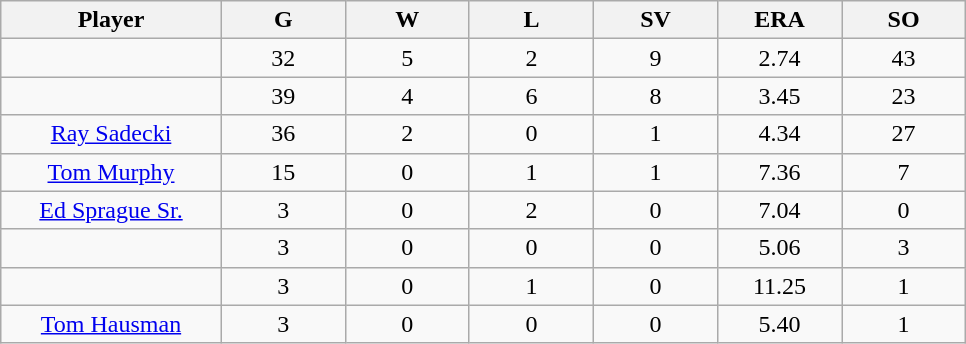<table class="wikitable sortable">
<tr>
<th bgcolor="#DDDDFF" width="16%">Player</th>
<th bgcolor="#DDDDFF" width="9%">G</th>
<th bgcolor="#DDDDFF" width="9%">W</th>
<th bgcolor="#DDDDFF" width="9%">L</th>
<th bgcolor="#DDDDFF" width="9%">SV</th>
<th bgcolor="#DDDDFF" width="9%">ERA</th>
<th bgcolor="#DDDDFF" width="9%">SO</th>
</tr>
<tr align="center">
<td></td>
<td>32</td>
<td>5</td>
<td>2</td>
<td>9</td>
<td>2.74</td>
<td>43</td>
</tr>
<tr align=center>
<td></td>
<td>39</td>
<td>4</td>
<td>6</td>
<td>8</td>
<td>3.45</td>
<td>23</td>
</tr>
<tr align="center">
<td><a href='#'>Ray Sadecki</a></td>
<td>36</td>
<td>2</td>
<td>0</td>
<td>1</td>
<td>4.34</td>
<td>27</td>
</tr>
<tr align=center>
<td><a href='#'>Tom Murphy</a></td>
<td>15</td>
<td>0</td>
<td>1</td>
<td>1</td>
<td>7.36</td>
<td>7</td>
</tr>
<tr align=center>
<td><a href='#'>Ed Sprague Sr.</a></td>
<td>3</td>
<td>0</td>
<td>2</td>
<td>0</td>
<td>7.04</td>
<td>0</td>
</tr>
<tr align=center>
<td></td>
<td>3</td>
<td>0</td>
<td>0</td>
<td>0</td>
<td>5.06</td>
<td>3</td>
</tr>
<tr align="center">
<td></td>
<td>3</td>
<td>0</td>
<td>1</td>
<td>0</td>
<td>11.25</td>
<td>1</td>
</tr>
<tr align="center">
<td><a href='#'>Tom Hausman</a></td>
<td>3</td>
<td>0</td>
<td>0</td>
<td>0</td>
<td>5.40</td>
<td>1</td>
</tr>
</table>
